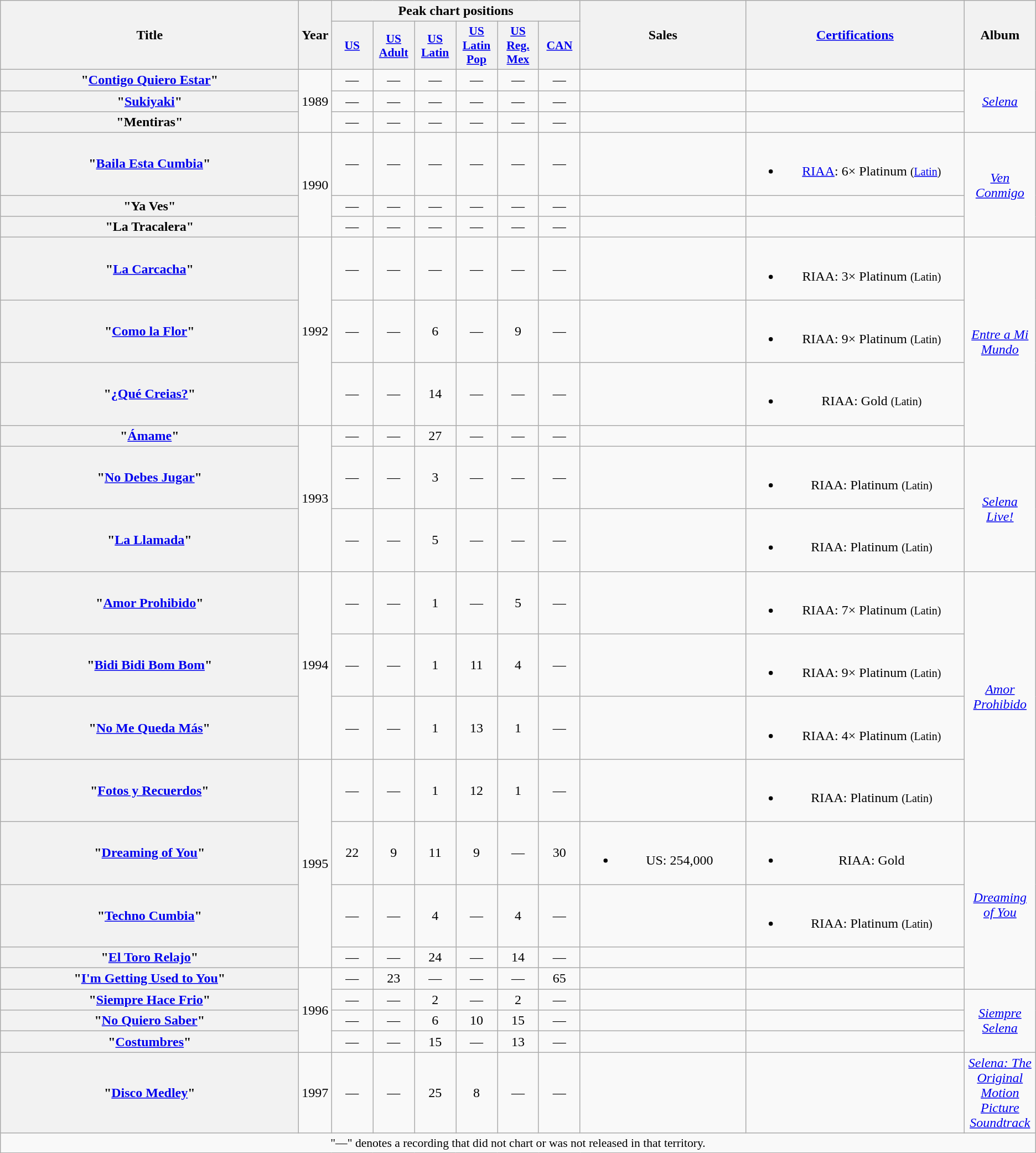<table class="wikitable plainrowheaders" style="text-align:center;">
<tr>
<th scope="col" rowspan="2" style="width:22em;">Title</th>
<th scope="col" rowspan="2">Year</th>
<th scope="col" colspan="6">Peak chart positions</th>
<th scope="col" rowspan="2" style="width:12em;">Sales</th>
<th scope="col" rowspan="2" style="width:16em;"><a href='#'>Certifications</a></th>
<th scope="col" rowspan="2">Album</th>
</tr>
<tr>
<th scope="col" style="width:3em; font-size:90%;"><a href='#'>US</a><br></th>
<th scope="col" style="width:3em;font-size:90%;"><a href='#'>US<br>Adult</a><br></th>
<th scope="col" style="width:3em;font-size:90%;"><a href='#'>US<br>Latin</a><br></th>
<th scope="col" style="width:3em;font-size:90%;"><a href='#'>US<br>Latin<br>Pop</a><br></th>
<th scope="col" style="width:3em;font-size:90%;"><a href='#'>US<br>Reg.<br>Mex</a><br></th>
<th scope="col" style="width:3em;font-size:90%;"><a href='#'>CAN</a><br></th>
</tr>
<tr>
<th scope="row">"<a href='#'>Contigo Quiero Estar</a>"</th>
<td rowspan="3">1989</td>
<td>—</td>
<td>—</td>
<td>—</td>
<td>—</td>
<td>—</td>
<td>—</td>
<td></td>
<td></td>
<td rowspan="3"><em><a href='#'>Selena</a></em></td>
</tr>
<tr>
<th scope="row">"<a href='#'>Sukiyaki</a>"</th>
<td>—</td>
<td>—</td>
<td>—</td>
<td>—</td>
<td>—</td>
<td>—</td>
<td></td>
<td></td>
</tr>
<tr>
<th scope="row">"Mentiras"</th>
<td>—</td>
<td>—</td>
<td>—</td>
<td>—</td>
<td>—</td>
<td>—</td>
<td></td>
<td></td>
</tr>
<tr>
<th scope="row">"<a href='#'>Baila Esta Cumbia</a>"</th>
<td rowspan="3">1990</td>
<td>—</td>
<td>—</td>
<td>—</td>
<td>—</td>
<td>—</td>
<td>—</td>
<td></td>
<td><br><ul><li><a href='#'>RIAA</a>: 6× Platinum <small>(<a href='#'>Latin</a>)</small></li></ul></td>
<td rowspan="3"><em><a href='#'>Ven Conmigo</a></em></td>
</tr>
<tr>
<th scope="row">"Ya Ves"</th>
<td>—</td>
<td>—</td>
<td>—</td>
<td>—</td>
<td>—</td>
<td>—</td>
<td></td>
<td></td>
</tr>
<tr>
<th scope="row">"La Tracalera"</th>
<td>—</td>
<td>—</td>
<td>—</td>
<td>—</td>
<td>—</td>
<td>—</td>
<td></td>
<td></td>
</tr>
<tr>
<th scope="row">"<a href='#'>La Carcacha</a>"</th>
<td rowspan="3">1992</td>
<td>—</td>
<td>—</td>
<td>—</td>
<td>—</td>
<td>—</td>
<td>—</td>
<td></td>
<td><br><ul><li>RIAA: 3× Platinum <small>(Latin)</small></li></ul></td>
<td rowspan="4"><em><a href='#'>Entre a Mi Mundo</a></em></td>
</tr>
<tr>
<th scope="row">"<a href='#'>Como la Flor</a>"</th>
<td>—</td>
<td>—</td>
<td>6</td>
<td>—</td>
<td>9</td>
<td>—</td>
<td></td>
<td><br><ul><li>RIAA: 9× Platinum <small>(Latin)</small></li></ul></td>
</tr>
<tr>
<th scope="row">"<a href='#'>¿Qué Creias?</a>"</th>
<td>—</td>
<td>—</td>
<td>14</td>
<td>—</td>
<td>—</td>
<td>—</td>
<td></td>
<td><br><ul><li>RIAA: Gold <small>(Latin)</small></li></ul></td>
</tr>
<tr>
<th scope="row">"<a href='#'>Ámame</a>"</th>
<td rowspan="3">1993</td>
<td>—</td>
<td>—</td>
<td>27</td>
<td>—</td>
<td>—</td>
<td>—</td>
<td></td>
<td></td>
</tr>
<tr>
<th scope="row">"<a href='#'>No Debes Jugar</a>"</th>
<td>—</td>
<td>—</td>
<td>3</td>
<td>—</td>
<td>—</td>
<td>—</td>
<td></td>
<td><br><ul><li>RIAA: Platinum <small>(Latin)</small></li></ul></td>
<td rowspan="2"><em><a href='#'>Selena Live!</a></em></td>
</tr>
<tr>
<th scope="row">"<a href='#'>La Llamada</a>"</th>
<td>—</td>
<td>—</td>
<td>5</td>
<td>—</td>
<td>—</td>
<td>—</td>
<td></td>
<td><br><ul><li>RIAA: Platinum <small>(Latin)</small></li></ul></td>
</tr>
<tr>
<th scope="row">"<a href='#'>Amor Prohibido</a>"</th>
<td rowspan="3">1994</td>
<td>—</td>
<td>—</td>
<td>1</td>
<td>—</td>
<td>5</td>
<td>—</td>
<td></td>
<td><br><ul><li>RIAA: 7× Platinum <small>(Latin)</small></li></ul></td>
<td rowspan="4"><em><a href='#'>Amor Prohibido</a></em></td>
</tr>
<tr>
<th scope="row">"<a href='#'>Bidi Bidi Bom Bom</a>"</th>
<td>—</td>
<td>—</td>
<td>1</td>
<td>11</td>
<td>4</td>
<td>—</td>
<td></td>
<td><br><ul><li>RIAA: 9× Platinum <small>(Latin)</small></li></ul></td>
</tr>
<tr>
<th scope="row">"<a href='#'>No Me Queda Más</a>"</th>
<td>—</td>
<td>—</td>
<td>1</td>
<td>13</td>
<td>1</td>
<td>—</td>
<td></td>
<td><br><ul><li>RIAA: 4× Platinum <small>(Latin)</small></li></ul></td>
</tr>
<tr>
<th scope="row">"<a href='#'>Fotos y Recuerdos</a>"</th>
<td rowspan="4">1995</td>
<td>—</td>
<td>—</td>
<td>1</td>
<td>12</td>
<td>1</td>
<td>—</td>
<td></td>
<td><br><ul><li>RIAA: Platinum <small>(Latin)</small></li></ul></td>
</tr>
<tr>
<th scope="row">"<a href='#'>Dreaming of You</a>"</th>
<td>22</td>
<td>9</td>
<td>11</td>
<td>9</td>
<td>—</td>
<td>30</td>
<td><br><ul><li>US: 254,000</li></ul></td>
<td><br><ul><li>RIAA: Gold</li></ul></td>
<td rowspan="4"><em><a href='#'>Dreaming of You</a></em></td>
</tr>
<tr>
<th scope="row">"<a href='#'>Techno Cumbia</a>"</th>
<td>—</td>
<td>—</td>
<td>4</td>
<td>—</td>
<td>4</td>
<td>—</td>
<td></td>
<td><br><ul><li>RIAA: Platinum <small>(Latin)</small></li></ul></td>
</tr>
<tr>
<th scope="row">"<a href='#'>El Toro Relajo</a>"</th>
<td>—</td>
<td>—</td>
<td>24</td>
<td>—</td>
<td>14</td>
<td>—</td>
<td></td>
<td></td>
</tr>
<tr>
<th scope="row">"<a href='#'>I'm Getting Used to You</a>"</th>
<td rowspan="4">1996</td>
<td>—</td>
<td>23</td>
<td>—</td>
<td>—</td>
<td>—</td>
<td>65</td>
<td></td>
</tr>
<tr>
<th scope="row">"<a href='#'>Siempre Hace Frio</a>"</th>
<td>—</td>
<td>—</td>
<td>2</td>
<td>—</td>
<td>2</td>
<td>—</td>
<td></td>
<td></td>
<td rowspan="3"><em><a href='#'>Siempre Selena</a></em></td>
</tr>
<tr>
<th scope="row">"<a href='#'>No Quiero Saber</a>"</th>
<td>—</td>
<td>—</td>
<td>6</td>
<td>10</td>
<td>15</td>
<td>—</td>
<td></td>
<td></td>
</tr>
<tr>
<th scope="row">"<a href='#'>Costumbres</a>"</th>
<td>—</td>
<td>—</td>
<td>15</td>
<td>—</td>
<td>13</td>
<td>—</td>
<td></td>
<td></td>
</tr>
<tr>
<th scope="row">"<a href='#'>Disco Medley</a>"</th>
<td rowspan="1">1997</td>
<td>—</td>
<td>—</td>
<td>25</td>
<td>8</td>
<td>—</td>
<td>—</td>
<td></td>
<td></td>
<td rowspan="1"><em><a href='#'>Selena: The Original Motion Picture Soundtrack</a></em></td>
</tr>
<tr>
<td colspan="12" style="font-size:90%">"—" denotes a recording that did not chart or was not released in that territory.</td>
</tr>
</table>
